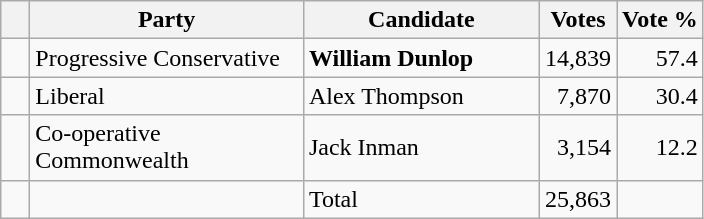<table class="wikitable">
<tr>
<th></th>
<th scope="col" width="175">Party</th>
<th scope="col" width="150">Candidate</th>
<th>Votes</th>
<th>Vote %</th>
</tr>
<tr>
<td>   </td>
<td>Progressive Conservative</td>
<td><strong>William Dunlop</strong></td>
<td align=right>14,839</td>
<td align=right>57.4</td>
</tr>
<tr |>
<td>   </td>
<td>Liberal</td>
<td>Alex Thompson</td>
<td align=right>7,870</td>
<td align=right>30.4</td>
</tr>
<tr |>
<td>   </td>
<td>Co-operative Commonwealth</td>
<td>Jack Inman</td>
<td align=right>3,154</td>
<td align=right>12.2</td>
</tr>
<tr |>
<td></td>
<td></td>
<td>Total</td>
<td align=right>25,863</td>
<td></td>
</tr>
</table>
